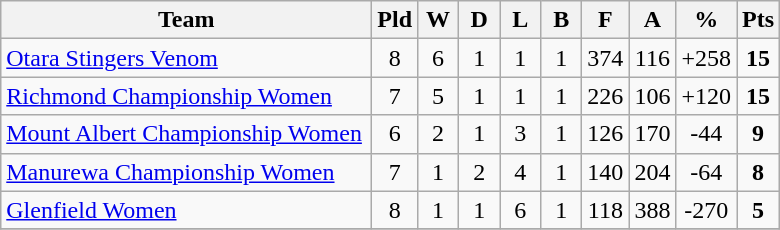<table class="wikitable" style="text-align:center;">
<tr>
<th width=240>Team</th>
<th width=20 abbr="Played">Pld</th>
<th width=20 abbr="Won">W</th>
<th width=20 abbr="Drawn">D</th>
<th width=20 abbr="Lost">L</th>
<th width=20 abbr="Bye">B</th>
<th width=20 abbr="For">F</th>
<th width=20 abbr="Against">A</th>
<th width=20 abbr="Percentage">%</th>
<th width=20 abbr="Points">Pts</th>
</tr>
<tr>
<td style="text-align:left;"><a href='#'>Otara Stingers Venom</a></td>
<td>8</td>
<td>6</td>
<td>1</td>
<td>1</td>
<td>1</td>
<td>374</td>
<td>116</td>
<td>+258</td>
<td><strong>15</strong></td>
</tr>
<tr>
<td style="text-align:left;"><a href='#'>Richmond Championship Women</a></td>
<td>7</td>
<td>5</td>
<td>1</td>
<td>1</td>
<td>1</td>
<td>226</td>
<td>106</td>
<td>+120</td>
<td><strong>15</strong></td>
</tr>
<tr>
<td style="text-align:left;"><a href='#'>Mount Albert Championship Women</a></td>
<td>6</td>
<td>2</td>
<td>1</td>
<td>3</td>
<td>1</td>
<td>126</td>
<td>170</td>
<td>-44</td>
<td><strong>9</strong></td>
</tr>
<tr>
<td style="text-align:left;"><a href='#'>Manurewa Championship Women</a></td>
<td>7</td>
<td>1</td>
<td>2</td>
<td>4</td>
<td>1</td>
<td>140</td>
<td>204</td>
<td>-64</td>
<td><strong>8</strong></td>
</tr>
<tr>
<td style="text-align:left;"><a href='#'>Glenfield Women</a></td>
<td>8</td>
<td>1</td>
<td>1</td>
<td>6</td>
<td>1</td>
<td>118</td>
<td>388</td>
<td>-270</td>
<td><strong>5</strong></td>
</tr>
<tr>
</tr>
</table>
